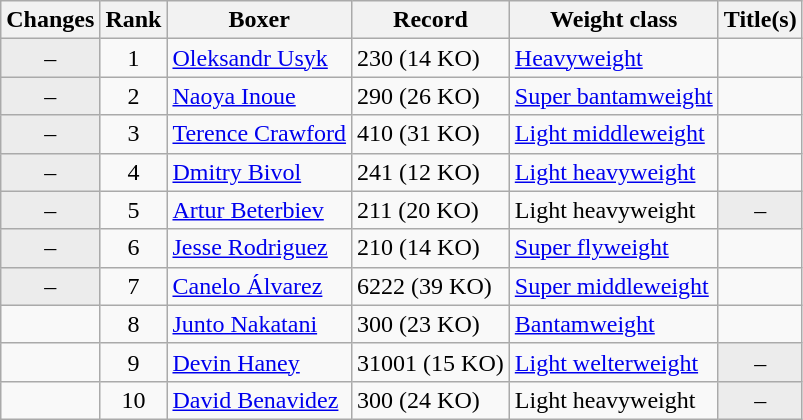<table class="wikitable ">
<tr>
<th>Changes</th>
<th>Rank</th>
<th>Boxer</th>
<th>Record</th>
<th>Weight class</th>
<th>Title(s)</th>
</tr>
<tr>
<td align=center bgcolor=#ECECEC>–</td>
<td align=center>1</td>
<td><a href='#'>Oleksandr Usyk</a></td>
<td>230 (14 KO)</td>
<td><a href='#'>Heavyweight</a></td>
<td></td>
</tr>
<tr>
<td align=center bgcolor=#ECECEC>–</td>
<td align=center>2</td>
<td><a href='#'>Naoya Inoue</a></td>
<td>290 (26 KO)</td>
<td><a href='#'>Super bantamweight</a></td>
<td></td>
</tr>
<tr>
<td align=center bgcolor=#ECECEC>–</td>
<td align=center>3</td>
<td><a href='#'>Terence Crawford</a></td>
<td>410 (31 KO)</td>
<td><a href='#'>Light middleweight</a></td>
<td></td>
</tr>
<tr>
<td align=center bgcolor=#ECECEC>–</td>
<td align=center>4</td>
<td><a href='#'>Dmitry Bivol</a></td>
<td>241 (12 KO)</td>
<td><a href='#'>Light heavyweight</a></td>
<td></td>
</tr>
<tr>
<td align=center bgcolor=#ECECEC>–</td>
<td align=center>5</td>
<td><a href='#'>Artur Beterbiev</a></td>
<td>211 (20 KO)</td>
<td>Light heavyweight</td>
<td align=center bgcolor=#ECECEC data-sort-value="Z">–</td>
</tr>
<tr>
<td align=center bgcolor=#ECECEC>–</td>
<td align=center>6</td>
<td><a href='#'>Jesse Rodriguez</a></td>
<td>210 (14 KO)</td>
<td><a href='#'>Super flyweight</a></td>
<td></td>
</tr>
<tr>
<td align=center bgcolor=#ECECEC>–</td>
<td align=center>7</td>
<td><a href='#'>Canelo Álvarez</a></td>
<td>6222 (39 KO)</td>
<td><a href='#'>Super middleweight</a></td>
<td></td>
</tr>
<tr>
<td align=center></td>
<td align=center>8</td>
<td><a href='#'>Junto Nakatani</a></td>
<td>300 (23 KO)</td>
<td><a href='#'>Bantamweight</a></td>
<td></td>
</tr>
<tr>
<td align=center></td>
<td align=center>9</td>
<td><a href='#'>Devin Haney</a></td>
<td>31001 (15 KO)</td>
<td><a href='#'>Light welterweight</a></td>
<td align=center bgcolor=#ECECEC data-sort-value="Z">–</td>
</tr>
<tr>
<td align=center></td>
<td align=center>10</td>
<td><a href='#'>David Benavidez</a></td>
<td>300 (24 KO)</td>
<td>Light heavyweight</td>
<td align=center bgcolor=#ECECEC data-sort-value="Z">–</td>
</tr>
</table>
